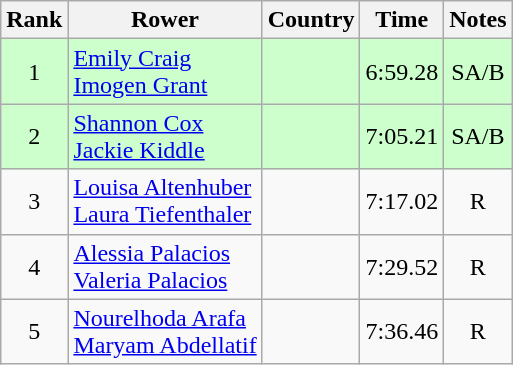<table class="wikitable" style="text-align:center">
<tr>
<th>Rank</th>
<th>Rower</th>
<th>Country</th>
<th>Time</th>
<th>Notes</th>
</tr>
<tr bgcolor=ccffcc>
<td>1</td>
<td align="left"><a href='#'>Emily Craig</a><br><a href='#'>Imogen Grant</a></td>
<td align="left"></td>
<td>6:59.28</td>
<td>SA/B</td>
</tr>
<tr bgcolor=ccffcc>
<td>2</td>
<td align="left"><a href='#'>Shannon Cox</a><br><a href='#'>Jackie Kiddle</a></td>
<td align="left"></td>
<td>7:05.21</td>
<td>SA/B</td>
</tr>
<tr>
<td>3</td>
<td align="left"><a href='#'>Louisa Altenhuber</a><br><a href='#'>Laura Tiefenthaler</a></td>
<td align="left"></td>
<td>7:17.02</td>
<td>R</td>
</tr>
<tr>
<td>4</td>
<td align="left"><a href='#'>Alessia Palacios</a><br><a href='#'>Valeria Palacios</a></td>
<td align="left"></td>
<td>7:29.52</td>
<td>R</td>
</tr>
<tr>
<td>5</td>
<td align="left"><a href='#'>Nourelhoda Arafa</a><br><a href='#'>Maryam Abdellatif</a></td>
<td align="left"></td>
<td>7:36.46</td>
<td>R</td>
</tr>
</table>
